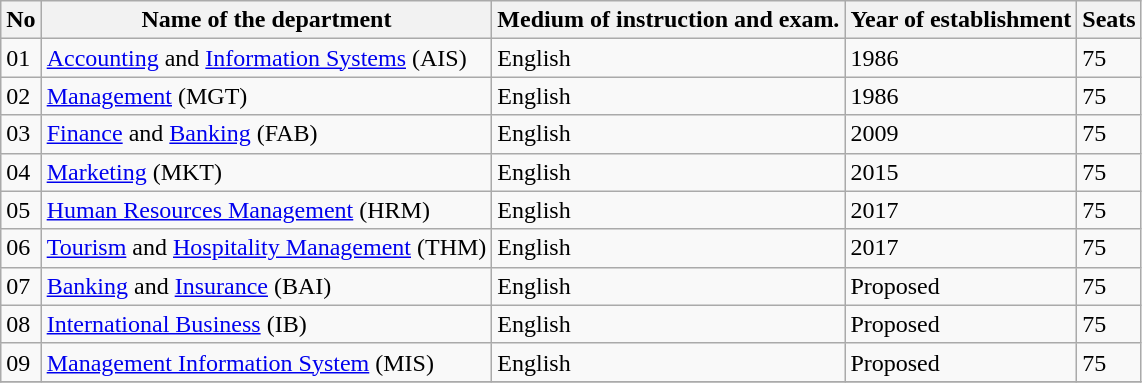<table class="wikitable">
<tr>
<th>No</th>
<th>Name of the department</th>
<th>Medium of instruction and exam.</th>
<th>Year of establishment</th>
<th>Seats</th>
</tr>
<tr>
<td>01</td>
<td><a href='#'>Accounting</a> and <a href='#'>Information Systems</a> (AIS)</td>
<td>English</td>
<td>1986</td>
<td>75</td>
</tr>
<tr>
<td>02</td>
<td><a href='#'>Management</a> (MGT)</td>
<td>English</td>
<td>1986</td>
<td>75</td>
</tr>
<tr>
<td>03</td>
<td><a href='#'>Finance</a> and <a href='#'>Banking</a> (FAB)</td>
<td>English</td>
<td>2009</td>
<td>75</td>
</tr>
<tr>
<td>04</td>
<td><a href='#'>Marketing</a> (MKT)</td>
<td>English</td>
<td>2015</td>
<td>75</td>
</tr>
<tr>
<td>05</td>
<td><a href='#'>Human Resources Management</a> (HRM)</td>
<td>English</td>
<td>2017</td>
<td>75</td>
</tr>
<tr>
<td>06</td>
<td><a href='#'>Tourism</a> and <a href='#'>Hospitality Management</a> (THM)</td>
<td>English</td>
<td>2017</td>
<td>75</td>
</tr>
<tr>
<td>07</td>
<td><a href='#'>Banking</a> and <a href='#'>Insurance</a> (BAI)</td>
<td>English</td>
<td>Proposed</td>
<td>75</td>
</tr>
<tr>
<td>08</td>
<td><a href='#'>International Business</a> (IB)</td>
<td>English</td>
<td>Proposed</td>
<td>75</td>
</tr>
<tr>
<td>09</td>
<td><a href='#'>Management Information System</a> (MIS)</td>
<td>English</td>
<td>Proposed</td>
<td>75</td>
</tr>
<tr>
</tr>
</table>
